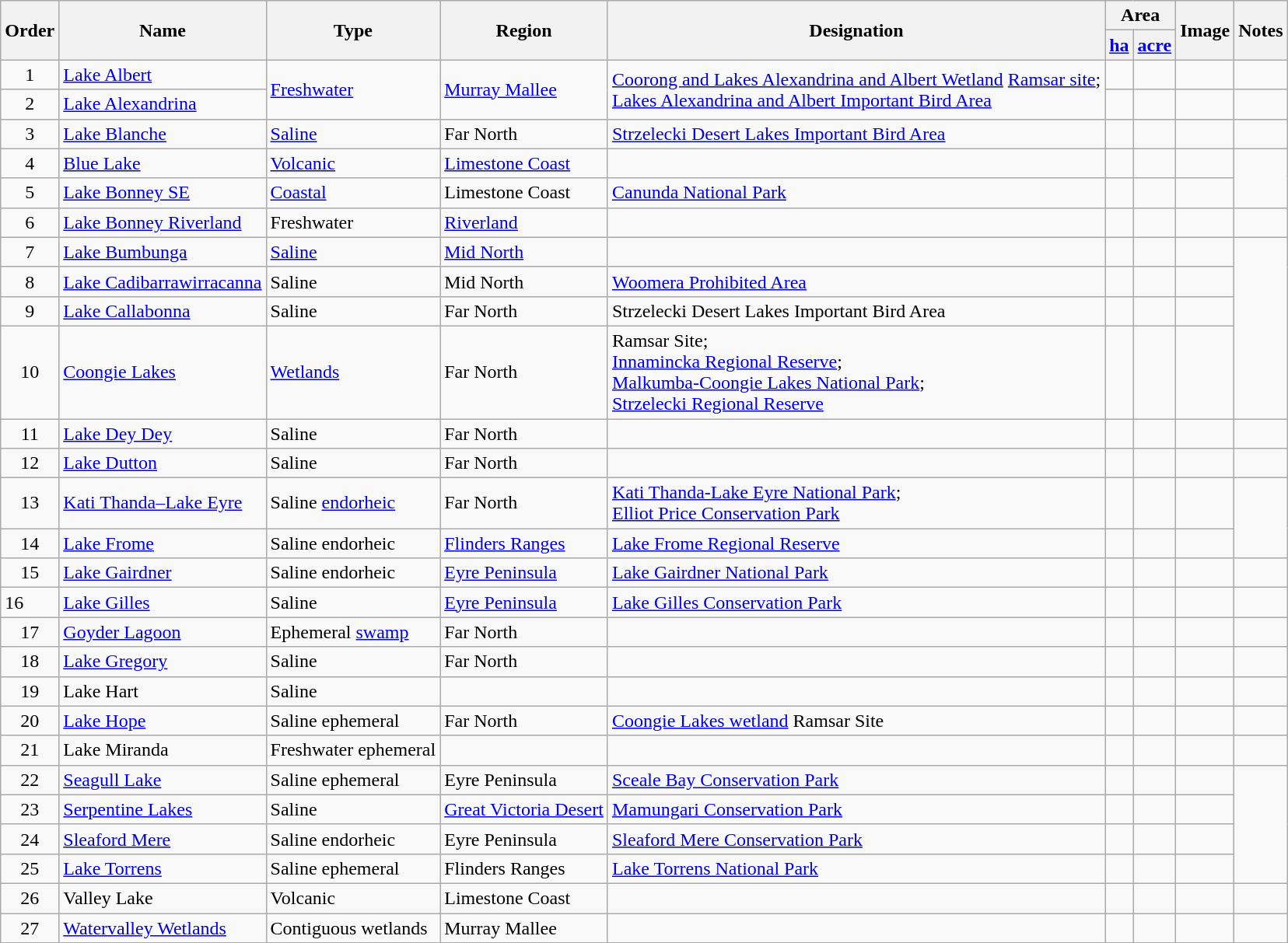<table class="wikitable sortable">
<tr>
<th scope="col" rowspan=2>Order</th>
<th scope="col" rowspan=2>Name</th>
<th scope="col" rowspan=2>Type</th>
<th scope="col" rowspan=2>Region</th>
<th scope="col" rowspan=2>Designation</th>
<th scope="col" colspan=2>Area</th>
<th scope="col" rowspan=2>Image</th>
<th scope="col" rowspan=2>Notes</th>
</tr>
<tr>
<th scope="col"><a href='#'>ha</a></th>
<th scope="col"><a href='#'>acre</a></th>
</tr>
<tr>
<td align=center>1</td>
<td><a href='#'>Lake Albert</a></td>
<td rowspan=2><a href='#'>Freshwater</a></td>
<td rowspan=2><a href='#'>Murray Mallee</a></td>
<td rowspan=2><a href='#'>Coorong and Lakes Alexandrina and Albert Wetland</a> <a href='#'>Ramsar site</a>;<br><a href='#'>Lakes Alexandrina and Albert Important Bird Area</a></td>
<td></td>
<td></td>
<td></td>
<td></td>
</tr>
<tr>
<td align=center>2</td>
<td><a href='#'>Lake Alexandrina</a></td>
<td></td>
<td></td>
<td></td>
</tr>
<tr>
<td align=center>3</td>
<td><a href='#'>Lake Blanche</a></td>
<td><a href='#'>Saline</a></td>
<td>Far North</td>
<td><a href='#'>Strzelecki Desert Lakes Important Bird Area</a></td>
<td></td>
<td></td>
<td></td>
<td></td>
</tr>
<tr>
<td align=center>4</td>
<td><a href='#'>Blue Lake</a></td>
<td><a href='#'>Volcanic</a></td>
<td><a href='#'>Limestone Coast</a></td>
<td></td>
<td></td>
<td></td>
<td></td>
</tr>
<tr>
<td align=center>5</td>
<td><a href='#'>Lake Bonney SE</a></td>
<td><a href='#'>Coastal</a></td>
<td>Limestone Coast</td>
<td><a href='#'>Canunda National Park</a></td>
<td></td>
<td></td>
<td></td>
</tr>
<tr>
<td align=center>6</td>
<td><a href='#'>Lake Bonney Riverland</a></td>
<td>Freshwater</td>
<td><a href='#'>Riverland</a></td>
<td></td>
<td></td>
<td></td>
<td></td>
<td></td>
</tr>
<tr>
<td align=center>7</td>
<td><a href='#'>Lake Bumbunga</a></td>
<td><a href='#'>Saline</a></td>
<td><a href='#'>Mid North</a></td>
<td></td>
<td></td>
<td></td>
<td></td>
</tr>
<tr>
<td align=center>8</td>
<td><a href='#'>Lake Cadibarrawirracanna</a></td>
<td>Saline</td>
<td>Mid North</td>
<td><a href='#'>Woomera Prohibited Area</a></td>
<td></td>
<td></td>
<td></td>
</tr>
<tr>
<td align=center>9</td>
<td><a href='#'>Lake Callabonna</a></td>
<td>Saline</td>
<td>Far North</td>
<td>Strzelecki Desert Lakes Important Bird Area</td>
<td></td>
<td></td>
<td></td>
</tr>
<tr>
<td align=center>10</td>
<td><a href='#'>Coongie Lakes</a></td>
<td><a href='#'>Wetlands</a></td>
<td>Far North</td>
<td>Ramsar Site;<br><a href='#'>Innamincka Regional Reserve</a>;<br><a href='#'>Malkumba-Coongie Lakes National Park</a>;<br><a href='#'>Strzelecki Regional Reserve</a></td>
<td></td>
<td></td>
<td></td>
</tr>
<tr>
<td align=center>11</td>
<td><a href='#'>Lake Dey Dey</a></td>
<td>Saline</td>
<td>Far North</td>
<td></td>
<td></td>
<td></td>
<td></td>
<td></td>
</tr>
<tr>
<td align=center>12</td>
<td><a href='#'>Lake Dutton</a></td>
<td>Saline</td>
<td>Far North</td>
<td></td>
<td></td>
<td></td>
<td></td>
<td></td>
</tr>
<tr>
<td align=center>13</td>
<td><a href='#'>Kati Thanda–Lake Eyre</a></td>
<td>Saline <a href='#'>endorheic</a></td>
<td>Far North</td>
<td><a href='#'>Kati Thanda-Lake Eyre National Park</a>;<br><a href='#'>Elliot Price Conservation Park</a></td>
<td></td>
<td></td>
<td></td>
</tr>
<tr>
<td align=center>14</td>
<td><a href='#'>Lake Frome</a></td>
<td>Saline endorheic</td>
<td><a href='#'>Flinders Ranges</a></td>
<td><a href='#'>Lake Frome Regional Reserve</a></td>
<td></td>
<td></td>
<td></td>
</tr>
<tr>
<td align=center>15</td>
<td><a href='#'>Lake Gairdner</a></td>
<td>Saline endorheic</td>
<td><a href='#'>Eyre Peninsula</a></td>
<td><a href='#'>Lake Gairdner National Park</a></td>
<td></td>
<td></td>
<td></td>
<td></td>
</tr>
<tr>
<td>16</td>
<td><a href='#'>Lake Gilles</a></td>
<td>Saline</td>
<td><a href='#'>Eyre Peninsula</a></td>
<td><a href='#'>Lake Gilles Conservation Park</a></td>
<td></td>
<td></td>
<td></td>
<td></td>
</tr>
<tr>
<td align="center">17</td>
<td><a href='#'>Goyder Lagoon</a></td>
<td>Ephemeral <a href='#'>swamp</a></td>
<td>Far North</td>
<td></td>
<td></td>
<td></td>
<td></td>
<td></td>
</tr>
<tr>
<td align="center">18</td>
<td><a href='#'>Lake Gregory</a></td>
<td>Saline</td>
<td>Far North</td>
<td></td>
<td></td>
<td></td>
<td></td>
<td></td>
</tr>
<tr>
<td align="center">19</td>
<td Lake Hart (South Australia)>Lake Hart</td>
<td>Saline</td>
<td></td>
<td></td>
<td></td>
<td></td>
<td></td>
<td></td>
</tr>
<tr>
<td align="center">20</td>
<td><a href='#'>Lake Hope</a></td>
<td>Saline ephemeral</td>
<td>Far North</td>
<td><a href='#'> Coongie Lakes wetland</a> Ramsar Site</td>
<td></td>
<td></td>
<td></td>
</tr>
<tr>
<td align="center">21</td>
<td Lake Miranda, South Australia>Lake Miranda</td>
<td>Freshwater ephemeral</td>
<td></td>
<td></td>
<td></td>
<td></td>
<td></td>
<td></td>
</tr>
<tr>
<td align="center">22</td>
<td><a href='#'>Seagull Lake</a></td>
<td>Saline ephemeral</td>
<td>Eyre Peninsula</td>
<td><a href='#'>Sceale Bay Conservation Park</a></td>
<td></td>
<td></td>
<td></td>
</tr>
<tr>
<td align="center">23</td>
<td><a href='#'>Serpentine Lakes</a></td>
<td>Saline</td>
<td><a href='#'>Great Victoria Desert</a></td>
<td><a href='#'>Mamungari Conservation Park</a></td>
<td></td>
<td></td>
<td></td>
</tr>
<tr>
<td align="center">24</td>
<td><a href='#'>Sleaford Mere</a></td>
<td>Saline endorheic</td>
<td>Eyre Peninsula</td>
<td><a href='#'>Sleaford Mere Conservation Park</a></td>
<td></td>
<td></td>
<td></td>
</tr>
<tr>
<td align="center">25</td>
<td><a href='#'>Lake Torrens</a></td>
<td>Saline ephemeral</td>
<td>Flinders Ranges</td>
<td><a href='#'>Lake Torrens National Park</a></td>
<td></td>
<td></td>
<td></td>
</tr>
<tr>
<td align="center">26</td>
<td>Valley Lake</td>
<td>Volcanic</td>
<td>Limestone Coast</td>
<td></td>
<td></td>
<td></td>
<td></td>
<td></td>
</tr>
<tr>
<td align="center">27</td>
<td><a href='#'>Watervalley Wetlands</a></td>
<td>Contiguous wetlands</td>
<td>Murray Mallee</td>
<td></td>
<td></td>
<td></td>
<td></td>
</tr>
</table>
